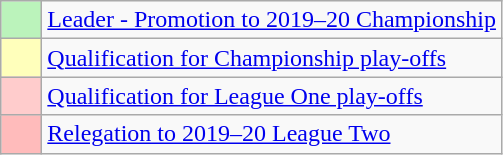<table class="wikitable">
<tr>
<td style="width:20px; background:#BBF3BB;"></td>
<td><a href='#'>Leader - Promotion to 2019–20 Championship</a></td>
</tr>
<tr>
<td style="width:20px; background:#FFFFBB;"></td>
<td><a href='#'>Qualification for Championship play-offs</a></td>
</tr>
<tr>
<td style="width:20px; background:#FFCCCC;"></td>
<td><a href='#'>Qualification for League One play-offs</a></td>
</tr>
<tr>
<td style="width:20px; background:#FFBBBB;"></td>
<td><a href='#'>Relegation to 2019–20 League Two</a></td>
</tr>
</table>
